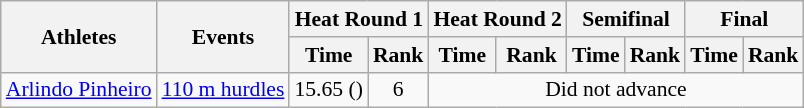<table class=wikitable style=font-size:90%>
<tr>
<th rowspan=2>Athletes</th>
<th rowspan=2>Events</th>
<th colspan=2>Heat Round 1</th>
<th colspan=2>Heat Round 2</th>
<th colspan=2>Semifinal</th>
<th colspan=2>Final</th>
</tr>
<tr>
<th>Time</th>
<th>Rank</th>
<th>Time</th>
<th>Rank</th>
<th>Time</th>
<th>Rank</th>
<th>Time</th>
<th>Rank</th>
</tr>
<tr>
<td><a href='#'>Arlindo Pinheiro</a></td>
<td><a href='#'>110 m hurdles</a></td>
<td align=center>15.65 ()</td>
<td align=center>6</td>
<td align=center colspan=6>Did not advance</td>
</tr>
</table>
